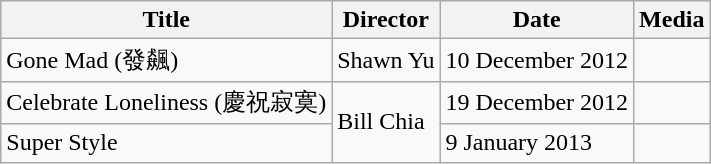<table class="wikitable">
<tr>
<th>Title</th>
<th>Director</th>
<th>Date</th>
<th>Media</th>
</tr>
<tr>
<td>Gone Mad (發飆)</td>
<td>Shawn Yu</td>
<td>10 December 2012</td>
<td></td>
</tr>
<tr>
<td>Celebrate Loneliness (慶祝寂寞)</td>
<td rowspan="2">Bill Chia</td>
<td>19 December 2012</td>
<td></td>
</tr>
<tr>
<td>Super Style</td>
<td>9 January 2013</td>
<td></td>
</tr>
</table>
